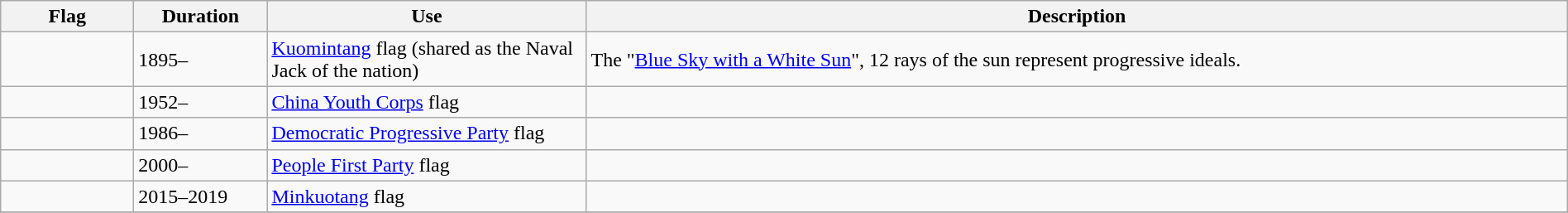<table class="wikitable" width="100%">
<tr>
<th width="100px">Flag</th>
<th width="100px">Duration</th>
<th width="250px">Use</th>
<th style="min-width:250px">Description</th>
</tr>
<tr>
<td></td>
<td>1895–</td>
<td><a href='#'>Kuomintang</a> flag (shared as the Naval Jack of the nation)</td>
<td>The "<a href='#'>Blue Sky with a White Sun</a>", 12 rays of the sun represent progressive ideals.</td>
</tr>
<tr>
<td></td>
<td>1952–</td>
<td><a href='#'>China Youth Corps</a> flag</td>
<td></td>
</tr>
<tr>
<td></td>
<td>1986–</td>
<td><a href='#'>Democratic Progressive Party</a> flag</td>
<td></td>
</tr>
<tr>
<td></td>
<td>2000–</td>
<td><a href='#'>People First Party</a> flag</td>
<td></td>
</tr>
<tr>
<td></td>
<td>2015–2019</td>
<td><a href='#'>Minkuotang</a> flag</td>
<td></td>
</tr>
<tr>
</tr>
</table>
